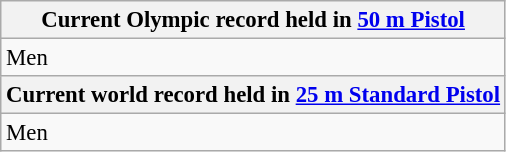<table class="wikitable" style="font-size: 95%">
<tr>
<th colspan=9>Current Olympic record held in <a href='#'>50 m Pistol</a></th>
</tr>
<tr>
<td>Men<br></td>
</tr>
<tr>
<th colspan=9>Current world record held in <a href='#'>25 m Standard Pistol</a></th>
</tr>
<tr>
<td>Men<br></td>
</tr>
</table>
